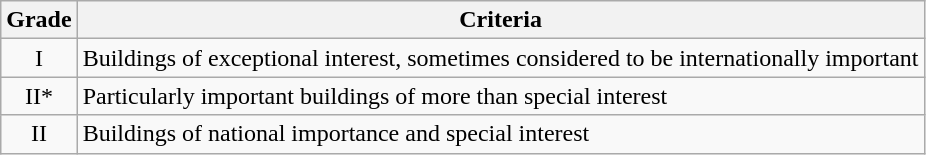<table class="wikitable">
<tr>
<th>Grade</th>
<th>Criteria</th>
</tr>
<tr>
<td align="center" >I</td>
<td>Buildings of exceptional interest, sometimes considered to be internationally important</td>
</tr>
<tr>
<td align="center" >II*</td>
<td>Particularly important buildings of more than special interest</td>
</tr>
<tr>
<td align="center" >II</td>
<td>Buildings of national importance and special interest</td>
</tr>
</table>
